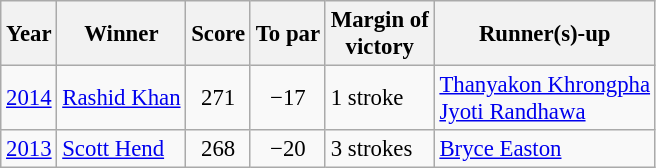<table class=wikitable style="font-size:95%">
<tr>
<th>Year</th>
<th>Winner</th>
<th>Score</th>
<th>To par</th>
<th>Margin of<br>victory</th>
<th>Runner(s)-up</th>
</tr>
<tr>
<td><a href='#'>2014</a></td>
<td> <a href='#'>Rashid Khan</a></td>
<td align=center>271</td>
<td align=center>−17</td>
<td>1 stroke</td>
<td> <a href='#'>Thanyakon Khrongpha</a><br> <a href='#'>Jyoti Randhawa</a></td>
</tr>
<tr>
<td><a href='#'>2013</a></td>
<td> <a href='#'>Scott Hend</a></td>
<td align=center>268</td>
<td align=center>−20</td>
<td>3 strokes</td>
<td> <a href='#'>Bryce Easton</a></td>
</tr>
</table>
